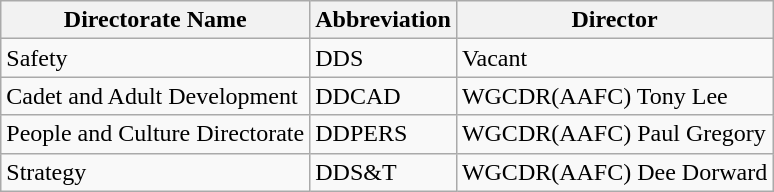<table class="wikitable">
<tr>
<th>Directorate Name</th>
<th>Abbreviation</th>
<th colspan="2">Director</th>
</tr>
<tr>
<td>Safety</td>
<td>DDS</td>
<td>Vacant</td>
</tr>
<tr>
<td>Cadet and Adult Development</td>
<td>DDCAD</td>
<td>WGCDR(AAFC) Tony Lee</td>
</tr>
<tr>
<td>People and Culture Directorate</td>
<td>DDPERS</td>
<td>WGCDR(AAFC) Paul Gregory</td>
</tr>
<tr>
<td>Strategy</td>
<td>DDS&T</td>
<td>WGCDR(AAFC) Dee Dorward</td>
</tr>
</table>
